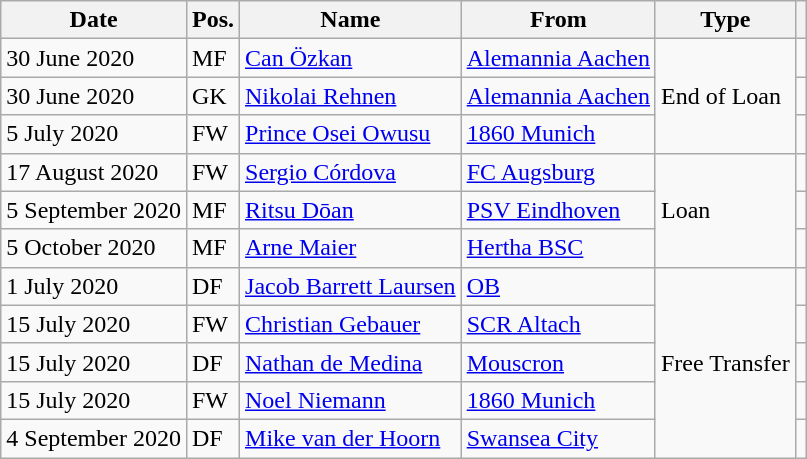<table class="wikitable">
<tr>
<th>Date</th>
<th>Pos.</th>
<th>Name</th>
<th>From</th>
<th>Type</th>
<th></th>
</tr>
<tr>
<td>30 June 2020</td>
<td>MF</td>
<td> <a href='#'>Can Özkan</a></td>
<td><a href='#'>Alemannia Aachen</a></td>
<td rowspan="3">End of Loan</td>
<td></td>
</tr>
<tr>
<td>30 June 2020</td>
<td>GK</td>
<td> <a href='#'>Nikolai Rehnen</a></td>
<td><a href='#'>Alemannia Aachen</a></td>
<td></td>
</tr>
<tr>
<td>5 July 2020</td>
<td>FW</td>
<td> <a href='#'>Prince Osei Owusu</a></td>
<td><a href='#'>1860 Munich</a></td>
<td></td>
</tr>
<tr>
<td>17 August 2020</td>
<td>FW</td>
<td> <a href='#'>Sergio Córdova</a></td>
<td><a href='#'>FC Augsburg</a></td>
<td rowspan="3">Loan</td>
<td></td>
</tr>
<tr>
<td>5 September 2020</td>
<td>MF</td>
<td> <a href='#'>Ritsu Dōan</a></td>
<td> <a href='#'>PSV Eindhoven</a></td>
<td></td>
</tr>
<tr>
<td>5 October 2020</td>
<td>MF</td>
<td> <a href='#'>Arne Maier</a></td>
<td><a href='#'>Hertha BSC</a></td>
<td></td>
</tr>
<tr>
<td>1 July 2020</td>
<td>DF</td>
<td> <a href='#'>Jacob Barrett Laursen</a></td>
<td> <a href='#'>OB</a></td>
<td rowspan="5">Free Transfer</td>
<td></td>
</tr>
<tr>
<td>15 July 2020</td>
<td>FW</td>
<td> <a href='#'>Christian Gebauer</a></td>
<td> <a href='#'>SCR Altach</a></td>
<td></td>
</tr>
<tr>
<td>15 July 2020</td>
<td>DF</td>
<td> <a href='#'>Nathan de Medina</a></td>
<td> <a href='#'>Mouscron</a></td>
<td></td>
</tr>
<tr>
<td>15 July 2020</td>
<td>FW</td>
<td> <a href='#'>Noel Niemann</a></td>
<td><a href='#'>1860 Munich</a></td>
<td></td>
</tr>
<tr>
<td>4 September 2020</td>
<td>DF</td>
<td> <a href='#'>Mike van der Hoorn</a></td>
<td> <a href='#'>Swansea City</a></td>
<td></td>
</tr>
</table>
